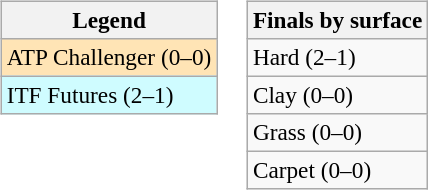<table>
<tr valign=top>
<td><br><table class=wikitable style=font-size:97%>
<tr>
<th>Legend</th>
</tr>
<tr bgcolor=moccasin>
<td>ATP Challenger (0–0)</td>
</tr>
<tr bgcolor=cffcff>
<td>ITF Futures (2–1)</td>
</tr>
</table>
</td>
<td><br><table class=wikitable style=font-size:97%>
<tr>
<th>Finals by surface</th>
</tr>
<tr>
<td>Hard (2–1)</td>
</tr>
<tr>
<td>Clay (0–0)</td>
</tr>
<tr>
<td>Grass (0–0)</td>
</tr>
<tr>
<td>Carpet (0–0)</td>
</tr>
</table>
</td>
</tr>
</table>
